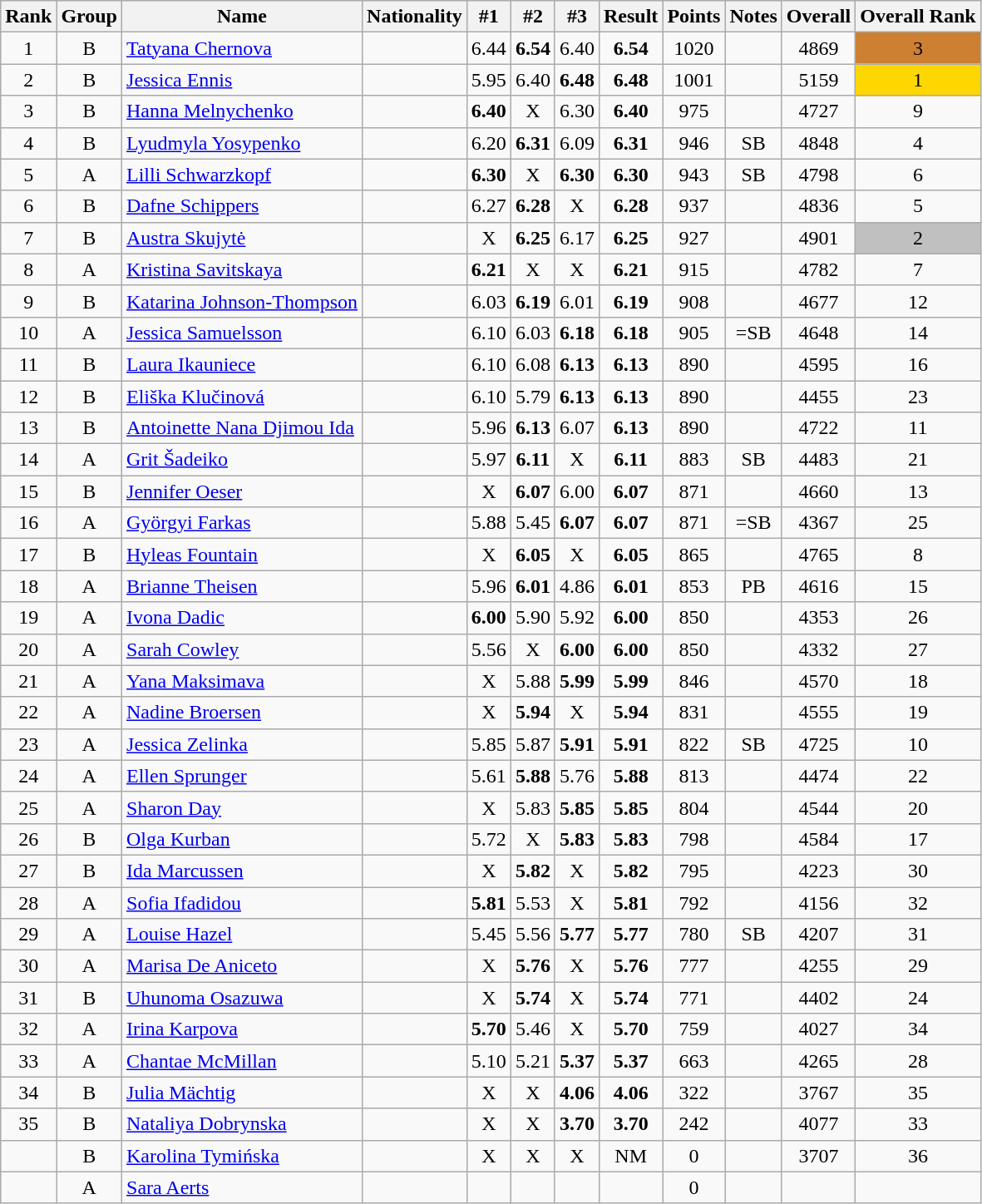<table class="wikitable sortable" style="text-align:center">
<tr>
<th>Rank</th>
<th>Group</th>
<th>Name</th>
<th>Nationality</th>
<th>#1</th>
<th>#2</th>
<th>#3</th>
<th>Result</th>
<th>Points</th>
<th>Notes</th>
<th>Overall</th>
<th>Overall Rank</th>
</tr>
<tr>
<td>1</td>
<td>B</td>
<td align=left><a href='#'>Tatyana Chernova</a></td>
<td align=left></td>
<td>6.44</td>
<td><strong>6.54</strong></td>
<td>6.40</td>
<td><strong>6.54</strong></td>
<td>1020</td>
<td></td>
<td>4869</td>
<td style="background-color:#cd7f32">3</td>
</tr>
<tr>
<td>2</td>
<td>B</td>
<td align=left><a href='#'>Jessica Ennis</a></td>
<td align=left></td>
<td>5.95</td>
<td>6.40</td>
<td><strong>6.48</strong></td>
<td><strong>6.48</strong></td>
<td>1001</td>
<td></td>
<td>5159</td>
<td style="background-color:#ffd700">1</td>
</tr>
<tr>
<td>3</td>
<td>B</td>
<td align=left><a href='#'>Hanna Melnychenko</a></td>
<td align=left></td>
<td><strong>6.40</strong></td>
<td>X</td>
<td>6.30</td>
<td><strong>6.40</strong></td>
<td>975</td>
<td></td>
<td>4727</td>
<td>9</td>
</tr>
<tr>
<td>4</td>
<td>B</td>
<td align=left><a href='#'>Lyudmyla Yosypenko</a></td>
<td align=left></td>
<td>6.20</td>
<td><strong>6.31</strong></td>
<td>6.09</td>
<td><strong>6.31</strong></td>
<td>946</td>
<td>SB</td>
<td>4848</td>
<td>4</td>
</tr>
<tr>
<td>5</td>
<td>A</td>
<td align=left><a href='#'>Lilli Schwarzkopf</a></td>
<td align=left></td>
<td><strong>6.30</strong></td>
<td>X</td>
<td><strong>6.30</strong></td>
<td><strong>6.30</strong></td>
<td>943</td>
<td>SB</td>
<td>4798</td>
<td>6</td>
</tr>
<tr>
<td>6</td>
<td>B</td>
<td align=left><a href='#'>Dafne Schippers</a></td>
<td align=left></td>
<td>6.27</td>
<td><strong>6.28</strong></td>
<td>X</td>
<td><strong>6.28</strong></td>
<td>937</td>
<td></td>
<td>4836</td>
<td>5</td>
</tr>
<tr>
<td>7</td>
<td>B</td>
<td align=left><a href='#'>Austra Skujytė</a></td>
<td align=left></td>
<td>X</td>
<td><strong>6.25</strong></td>
<td>6.17</td>
<td><strong>6.25</strong></td>
<td>927</td>
<td></td>
<td>4901</td>
<td style="background-color:#c0c0c0">2</td>
</tr>
<tr>
<td>8</td>
<td>A</td>
<td align=left><a href='#'>Kristina Savitskaya</a></td>
<td align=left></td>
<td><strong>6.21</strong></td>
<td>X</td>
<td>X</td>
<td><strong>6.21</strong></td>
<td>915</td>
<td></td>
<td>4782</td>
<td>7</td>
</tr>
<tr>
<td>9</td>
<td>B</td>
<td align=left><a href='#'>Katarina Johnson-Thompson</a></td>
<td align=left></td>
<td>6.03</td>
<td><strong>6.19</strong></td>
<td>6.01</td>
<td><strong>6.19</strong></td>
<td>908</td>
<td></td>
<td>4677</td>
<td>12</td>
</tr>
<tr>
<td>10</td>
<td>A</td>
<td align=left><a href='#'>Jessica Samuelsson</a></td>
<td align=left></td>
<td>6.10</td>
<td>6.03</td>
<td><strong>6.18</strong></td>
<td><strong>6.18</strong></td>
<td>905</td>
<td>=SB</td>
<td>4648</td>
<td>14</td>
</tr>
<tr>
<td>11</td>
<td>B</td>
<td align=left><a href='#'>Laura Ikauniece</a></td>
<td align=left></td>
<td>6.10</td>
<td>6.08</td>
<td><strong>6.13</strong></td>
<td><strong>6.13</strong></td>
<td>890</td>
<td></td>
<td>4595</td>
<td>16</td>
</tr>
<tr>
<td>12</td>
<td>B</td>
<td align=left><a href='#'>Eliška Klučinová</a></td>
<td align=left></td>
<td>6.10</td>
<td>5.79</td>
<td><strong>6.13</strong></td>
<td><strong>6.13</strong></td>
<td>890</td>
<td></td>
<td>4455</td>
<td>23</td>
</tr>
<tr>
<td>13</td>
<td>B</td>
<td align=left><a href='#'>Antoinette Nana Djimou Ida</a></td>
<td align=left></td>
<td>5.96</td>
<td><strong>6.13</strong></td>
<td>6.07</td>
<td><strong>6.13</strong></td>
<td>890</td>
<td></td>
<td>4722</td>
<td>11</td>
</tr>
<tr>
<td>14</td>
<td>A</td>
<td align=left><a href='#'>Grit Šadeiko</a></td>
<td align=left></td>
<td>5.97</td>
<td><strong>6.11</strong></td>
<td>X</td>
<td><strong>6.11</strong></td>
<td>883</td>
<td>SB</td>
<td>4483</td>
<td>21</td>
</tr>
<tr>
<td>15</td>
<td>B</td>
<td align=left><a href='#'>Jennifer Oeser</a></td>
<td align=left></td>
<td>X</td>
<td><strong>6.07</strong></td>
<td>6.00</td>
<td><strong>6.07</strong></td>
<td>871</td>
<td></td>
<td>4660</td>
<td>13</td>
</tr>
<tr>
<td>16</td>
<td>A</td>
<td align=left><a href='#'>Györgyi Farkas</a></td>
<td align=left></td>
<td>5.88</td>
<td>5.45</td>
<td><strong>6.07</strong></td>
<td><strong>6.07</strong></td>
<td>871</td>
<td>=SB</td>
<td>4367</td>
<td>25</td>
</tr>
<tr>
<td>17</td>
<td>B</td>
<td align=left><a href='#'>Hyleas Fountain</a></td>
<td align=left></td>
<td>X</td>
<td><strong>6.05</strong></td>
<td>X</td>
<td><strong>6.05</strong></td>
<td>865</td>
<td></td>
<td>4765</td>
<td>8</td>
</tr>
<tr>
<td>18</td>
<td>A</td>
<td align=left><a href='#'>Brianne Theisen</a></td>
<td align=left></td>
<td>5.96</td>
<td><strong>6.01</strong></td>
<td>4.86</td>
<td><strong>6.01</strong></td>
<td>853</td>
<td>PB</td>
<td>4616</td>
<td>15</td>
</tr>
<tr>
<td>19</td>
<td>A</td>
<td align=left><a href='#'>Ivona Dadic</a></td>
<td align=left></td>
<td><strong>6.00</strong></td>
<td>5.90</td>
<td>5.92</td>
<td><strong>6.00</strong></td>
<td>850</td>
<td></td>
<td>4353</td>
<td>26</td>
</tr>
<tr>
<td>20</td>
<td>A</td>
<td align=left><a href='#'>Sarah Cowley</a></td>
<td align=left></td>
<td>5.56</td>
<td>X</td>
<td><strong>6.00</strong></td>
<td><strong>6.00</strong></td>
<td>850</td>
<td></td>
<td>4332</td>
<td>27</td>
</tr>
<tr>
<td>21</td>
<td>A</td>
<td align=left><a href='#'>Yana Maksimava</a></td>
<td align=left></td>
<td>X</td>
<td>5.88</td>
<td><strong>5.99</strong></td>
<td><strong>5.99</strong></td>
<td>846</td>
<td></td>
<td>4570</td>
<td>18</td>
</tr>
<tr>
<td>22</td>
<td>A</td>
<td align=left><a href='#'>Nadine Broersen</a></td>
<td align=left></td>
<td>X</td>
<td><strong>5.94</strong></td>
<td>X</td>
<td><strong>5.94</strong></td>
<td>831</td>
<td></td>
<td>4555</td>
<td>19</td>
</tr>
<tr>
<td>23</td>
<td>A</td>
<td align=left><a href='#'>Jessica Zelinka</a></td>
<td align=left></td>
<td>5.85</td>
<td>5.87</td>
<td><strong>5.91</strong></td>
<td><strong>5.91</strong></td>
<td>822</td>
<td>SB</td>
<td>4725</td>
<td>10</td>
</tr>
<tr>
<td>24</td>
<td>A</td>
<td align=left><a href='#'>Ellen Sprunger</a></td>
<td align=left></td>
<td>5.61</td>
<td><strong>5.88</strong></td>
<td>5.76</td>
<td><strong>5.88</strong></td>
<td>813</td>
<td></td>
<td>4474</td>
<td>22</td>
</tr>
<tr>
<td>25</td>
<td>A</td>
<td align=left><a href='#'>Sharon Day</a></td>
<td align=left></td>
<td>X</td>
<td>5.83</td>
<td><strong>5.85</strong></td>
<td><strong>5.85</strong></td>
<td>804</td>
<td></td>
<td>4544</td>
<td>20</td>
</tr>
<tr>
<td>26</td>
<td>B</td>
<td align=left><a href='#'>Olga Kurban</a></td>
<td align=left></td>
<td>5.72</td>
<td>X</td>
<td><strong>5.83</strong></td>
<td><strong>5.83</strong></td>
<td>798</td>
<td></td>
<td>4584</td>
<td>17</td>
</tr>
<tr>
<td>27</td>
<td>B</td>
<td align=left><a href='#'>Ida Marcussen</a></td>
<td align=left></td>
<td>X</td>
<td><strong>5.82</strong></td>
<td>X</td>
<td><strong>5.82</strong></td>
<td>795</td>
<td></td>
<td>4223</td>
<td>30</td>
</tr>
<tr>
<td>28</td>
<td>A</td>
<td align=left><a href='#'>Sofia Ifadidou</a></td>
<td align=left></td>
<td><strong>5.81</strong></td>
<td>5.53</td>
<td>X</td>
<td><strong>5.81</strong></td>
<td>792</td>
<td></td>
<td>4156</td>
<td>32</td>
</tr>
<tr>
<td>29</td>
<td>A</td>
<td align=left><a href='#'>Louise Hazel</a></td>
<td align=left></td>
<td>5.45</td>
<td>5.56</td>
<td><strong>5.77</strong></td>
<td><strong>5.77</strong></td>
<td>780</td>
<td>SB</td>
<td>4207</td>
<td>31</td>
</tr>
<tr>
<td>30</td>
<td>A</td>
<td align=left><a href='#'>Marisa De Aniceto</a></td>
<td align=left></td>
<td>X</td>
<td><strong>5.76</strong></td>
<td>X</td>
<td><strong>5.76</strong></td>
<td>777</td>
<td></td>
<td>4255</td>
<td>29</td>
</tr>
<tr>
<td>31</td>
<td>B</td>
<td align=left><a href='#'>Uhunoma Osazuwa</a></td>
<td align=left></td>
<td>X</td>
<td><strong>5.74</strong></td>
<td>X</td>
<td><strong>5.74</strong></td>
<td>771</td>
<td></td>
<td>4402</td>
<td>24</td>
</tr>
<tr>
<td>32</td>
<td>A</td>
<td align=left><a href='#'>Irina Karpova</a></td>
<td align=left></td>
<td><strong>5.70</strong></td>
<td>5.46</td>
<td>X</td>
<td><strong>5.70</strong></td>
<td>759</td>
<td></td>
<td>4027</td>
<td>34</td>
</tr>
<tr>
<td>33</td>
<td>A</td>
<td align=left><a href='#'>Chantae McMillan</a></td>
<td align=left></td>
<td>5.10</td>
<td>5.21</td>
<td><strong>5.37</strong></td>
<td><strong>5.37</strong></td>
<td>663</td>
<td></td>
<td>4265</td>
<td>28</td>
</tr>
<tr>
<td>34</td>
<td>B</td>
<td align=left><a href='#'>Julia Mächtig</a></td>
<td align=left></td>
<td>X</td>
<td>X</td>
<td><strong>4.06</strong></td>
<td><strong>4.06</strong></td>
<td>322</td>
<td></td>
<td>3767</td>
<td>35</td>
</tr>
<tr>
<td>35</td>
<td>B</td>
<td align=left><a href='#'>Nataliya Dobrynska</a></td>
<td align=left></td>
<td>X</td>
<td>X</td>
<td><strong>3.70</strong></td>
<td><strong>3.70</strong></td>
<td>242</td>
<td></td>
<td>4077</td>
<td>33</td>
</tr>
<tr>
<td></td>
<td>B</td>
<td align=left><a href='#'>Karolina Tymińska</a></td>
<td align=left></td>
<td>X</td>
<td>X</td>
<td>X</td>
<td>NM</td>
<td>0</td>
<td></td>
<td>3707</td>
<td>36</td>
</tr>
<tr>
<td></td>
<td>A</td>
<td align=left><a href='#'>Sara Aerts</a></td>
<td align=left></td>
<td></td>
<td></td>
<td></td>
<td></td>
<td>0</td>
<td></td>
<td></td>
<td></td>
</tr>
</table>
